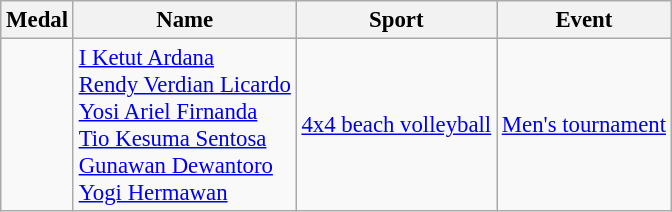<table class="wikitable sortable" style="font-size: 95%;">
<tr>
<th>Medal</th>
<th>Name</th>
<th>Sport</th>
<th>Event</th>
</tr>
<tr>
<td></td>
<td><a href='#'>I Ketut Ardana</a><br><a href='#'>Rendy Verdian Licardo</a><br><a href='#'>Yosi Ariel Firnanda</a><br><a href='#'>Tio Kesuma Sentosa</a><br><a href='#'>Gunawan Dewantoro</a><br><a href='#'>Yogi Hermawan</a></td>
<td><a href='#'>4x4 beach volleyball</a></td>
<td><a href='#'>Men's tournament</a></td>
</tr>
</table>
